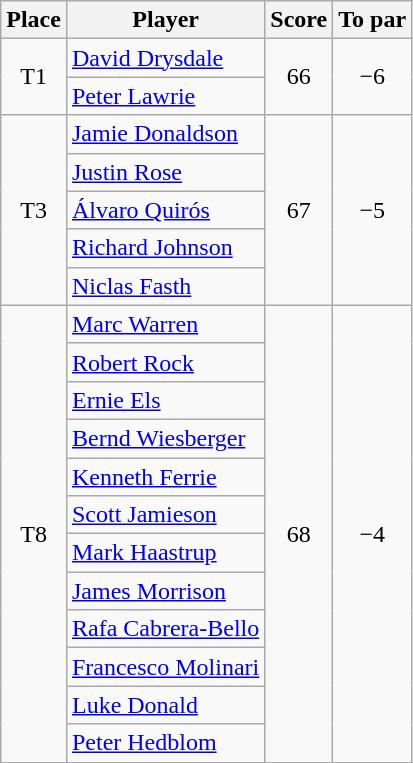<table class="wikitable">
<tr>
<th>Place</th>
<th>Player</th>
<th>Score</th>
<th>To par</th>
</tr>
<tr>
<td rowspan="2" align=center>T1</td>
<td> <a href='#'>David Drysdale</a></td>
<td rowspan="2" align=center>66</td>
<td rowspan="2" align=center>−6</td>
</tr>
<tr>
<td> <a href='#'>Peter Lawrie</a></td>
</tr>
<tr>
<td rowspan="5" align=center>T3</td>
<td> <a href='#'>Jamie Donaldson</a></td>
<td rowspan="5" align=center>67</td>
<td rowspan="5" align=center>−5</td>
</tr>
<tr>
<td> <a href='#'>Justin Rose</a></td>
</tr>
<tr>
<td> <a href='#'>Álvaro Quirós</a></td>
</tr>
<tr>
<td> <a href='#'>Richard Johnson</a></td>
</tr>
<tr>
<td> <a href='#'>Niclas Fasth</a></td>
</tr>
<tr>
<td rowspan="12" align=center>T8</td>
<td> <a href='#'>Marc Warren</a></td>
<td rowspan="12" align=center>68</td>
<td rowspan="12" align=center>−4</td>
</tr>
<tr>
<td> <a href='#'>Robert Rock</a></td>
</tr>
<tr>
<td> <a href='#'>Ernie Els</a></td>
</tr>
<tr>
<td> <a href='#'>Bernd Wiesberger</a></td>
</tr>
<tr>
<td> <a href='#'>Kenneth Ferrie</a></td>
</tr>
<tr>
<td> <a href='#'>Scott Jamieson</a></td>
</tr>
<tr>
<td> <a href='#'>Mark Haastrup</a></td>
</tr>
<tr>
<td> <a href='#'>James Morrison</a></td>
</tr>
<tr>
<td> <a href='#'>Rafa Cabrera-Bello</a></td>
</tr>
<tr>
<td> <a href='#'>Francesco Molinari</a></td>
</tr>
<tr>
<td> <a href='#'>Luke Donald</a></td>
</tr>
<tr>
<td> <a href='#'>Peter Hedblom</a></td>
</tr>
</table>
